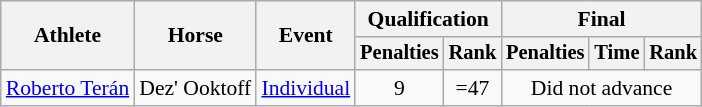<table class="wikitable" style="font-size:90%">
<tr>
<th rowspan="2">Athlete</th>
<th rowspan="2">Horse</th>
<th rowspan="2">Event</th>
<th colspan="2">Qualification</th>
<th colspan="3">Final</th>
</tr>
<tr style="font-size:95%">
<th>Penalties</th>
<th>Rank</th>
<th>Penalties</th>
<th>Time</th>
<th>Rank</th>
</tr>
<tr align=center>
<td align=left><a href='#'>Roberto Terán</a></td>
<td align=left>Dez' Ooktoff</td>
<td align=left><a href='#'>Individual</a></td>
<td>9</td>
<td>=47</td>
<td colspan=3>Did not advance</td>
</tr>
</table>
